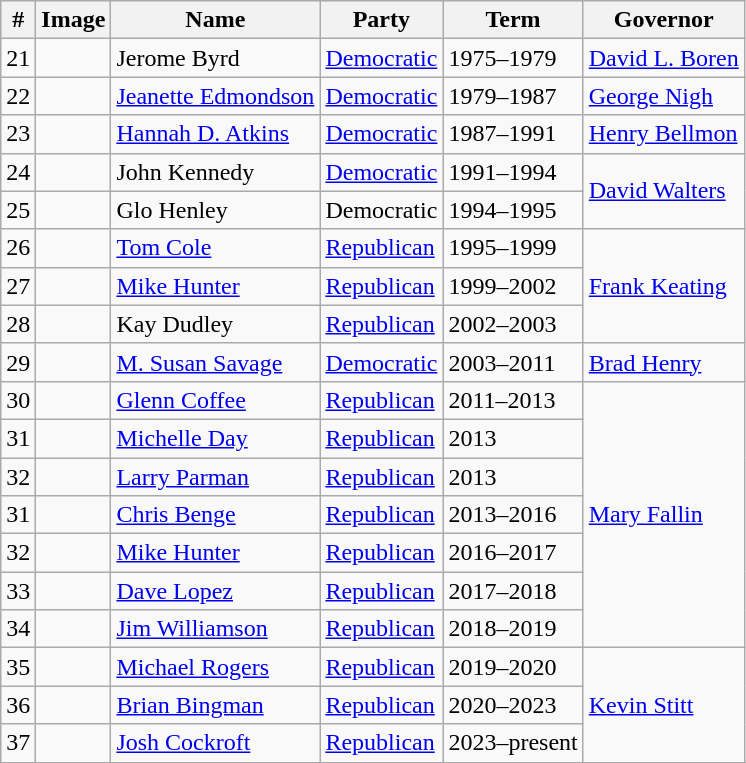<table class="wikitable">
<tr>
<th>#</th>
<th>Image</th>
<th>Name</th>
<th>Party</th>
<th>Term</th>
<th>Governor</th>
</tr>
<tr>
<td>21</td>
<td></td>
<td>Jerome Byrd</td>
<td><a href='#'>Democratic</a></td>
<td>1975–1979</td>
<td><a href='#'>David L. Boren</a></td>
</tr>
<tr>
<td>22</td>
<td></td>
<td><a href='#'>Jeanette Edmondson</a></td>
<td><a href='#'>Democratic</a></td>
<td>1979–1987</td>
<td><a href='#'>George Nigh</a></td>
</tr>
<tr>
<td>23</td>
<td></td>
<td><a href='#'>Hannah D. Atkins</a></td>
<td><a href='#'>Democratic</a></td>
<td>1987–1991</td>
<td><a href='#'>Henry Bellmon</a></td>
</tr>
<tr>
<td>24</td>
<td></td>
<td>John Kennedy</td>
<td><a href='#'>Democratic</a></td>
<td>1991–1994</td>
<td rowspan=2><a href='#'>David Walters</a></td>
</tr>
<tr>
<td>25</td>
<td></td>
<td>Glo Henley</td>
<td>Democratic</td>
<td>1994–1995</td>
</tr>
<tr>
<td>26</td>
<td></td>
<td><a href='#'>Tom Cole</a></td>
<td><a href='#'>Republican</a></td>
<td>1995–1999</td>
<td rowspan=3><a href='#'>Frank Keating</a></td>
</tr>
<tr>
<td>27</td>
<td></td>
<td><a href='#'>Mike Hunter</a></td>
<td><a href='#'>Republican</a></td>
<td>1999–2002</td>
</tr>
<tr>
<td>28</td>
<td></td>
<td>Kay Dudley</td>
<td><a href='#'>Republican</a></td>
<td>2002–2003</td>
</tr>
<tr>
<td>29</td>
<td></td>
<td><a href='#'>M. Susan Savage</a></td>
<td><a href='#'>Democratic</a></td>
<td>2003–2011</td>
<td><a href='#'>Brad Henry</a></td>
</tr>
<tr>
<td>30</td>
<td></td>
<td><a href='#'>Glenn Coffee</a></td>
<td><a href='#'>Republican</a></td>
<td>2011–2013</td>
<td rowspan=7><a href='#'>Mary Fallin</a></td>
</tr>
<tr>
<td>31</td>
<td></td>
<td><a href='#'>Michelle Day</a></td>
<td><a href='#'>Republican</a></td>
<td>2013</td>
</tr>
<tr>
<td>32</td>
<td></td>
<td><a href='#'>Larry Parman</a></td>
<td><a href='#'>Republican</a></td>
<td>2013</td>
</tr>
<tr>
<td>31</td>
<td></td>
<td><a href='#'>Chris Benge</a></td>
<td><a href='#'>Republican</a></td>
<td>2013–2016</td>
</tr>
<tr>
<td>32</td>
<td></td>
<td><a href='#'>Mike Hunter</a></td>
<td><a href='#'>Republican</a></td>
<td>2016–2017</td>
</tr>
<tr>
<td>33</td>
<td></td>
<td><a href='#'>Dave Lopez</a></td>
<td><a href='#'>Republican</a></td>
<td>2017–2018</td>
</tr>
<tr>
<td>34</td>
<td></td>
<td><a href='#'>Jim Williamson</a></td>
<td><a href='#'>Republican</a></td>
<td>2018–2019</td>
</tr>
<tr>
<td>35</td>
<td></td>
<td><a href='#'>Michael Rogers</a></td>
<td><a href='#'>Republican</a></td>
<td>2019–2020</td>
<td rowspan=3><a href='#'>Kevin Stitt</a></td>
</tr>
<tr>
<td>36</td>
<td></td>
<td><a href='#'>Brian Bingman</a></td>
<td><a href='#'>Republican</a></td>
<td>2020–2023</td>
</tr>
<tr>
<td>37</td>
<td></td>
<td><a href='#'>Josh Cockroft</a></td>
<td><a href='#'>Republican</a></td>
<td>2023–present</td>
</tr>
<tr>
</tr>
</table>
